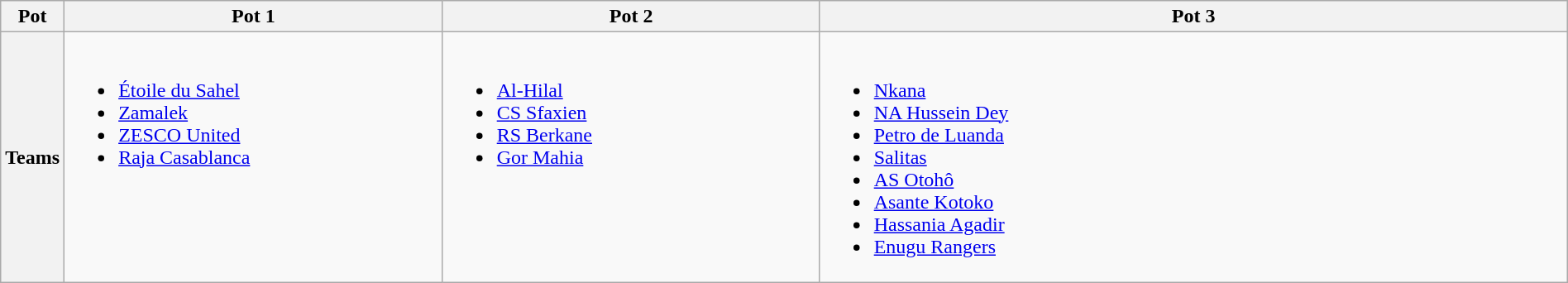<table class="wikitable" style="width:100%;">
<tr>
<th>Pot</th>
<th width=25%>Pot 1</th>
<th width=25%>Pot 2</th>
<th width=50%>Pot 3</th>
</tr>
<tr>
<th>Teams</th>
<td valign=top><br><ul><li> <a href='#'>Étoile du Sahel</a> </li><li> <a href='#'>Zamalek</a> </li><li> <a href='#'>ZESCO United</a> </li><li> <a href='#'>Raja Casablanca</a> </li></ul></td>
<td valign=top><br><ul><li> <a href='#'>Al-Hilal</a> </li><li> <a href='#'>CS Sfaxien</a> </li><li> <a href='#'>RS Berkane</a> </li><li> <a href='#'>Gor Mahia</a> </li></ul></td>
<td valign=top><br><ul><li> <a href='#'>Nkana</a> </li><li> <a href='#'>NA Hussein Dey</a></li><li> <a href='#'>Petro de Luanda</a></li><li> <a href='#'>Salitas</a></li><li> <a href='#'>AS Otohô</a></li><li> <a href='#'>Asante Kotoko</a></li><li> <a href='#'>Hassania Agadir</a></li><li> <a href='#'>Enugu Rangers</a></li></ul></td>
</tr>
</table>
